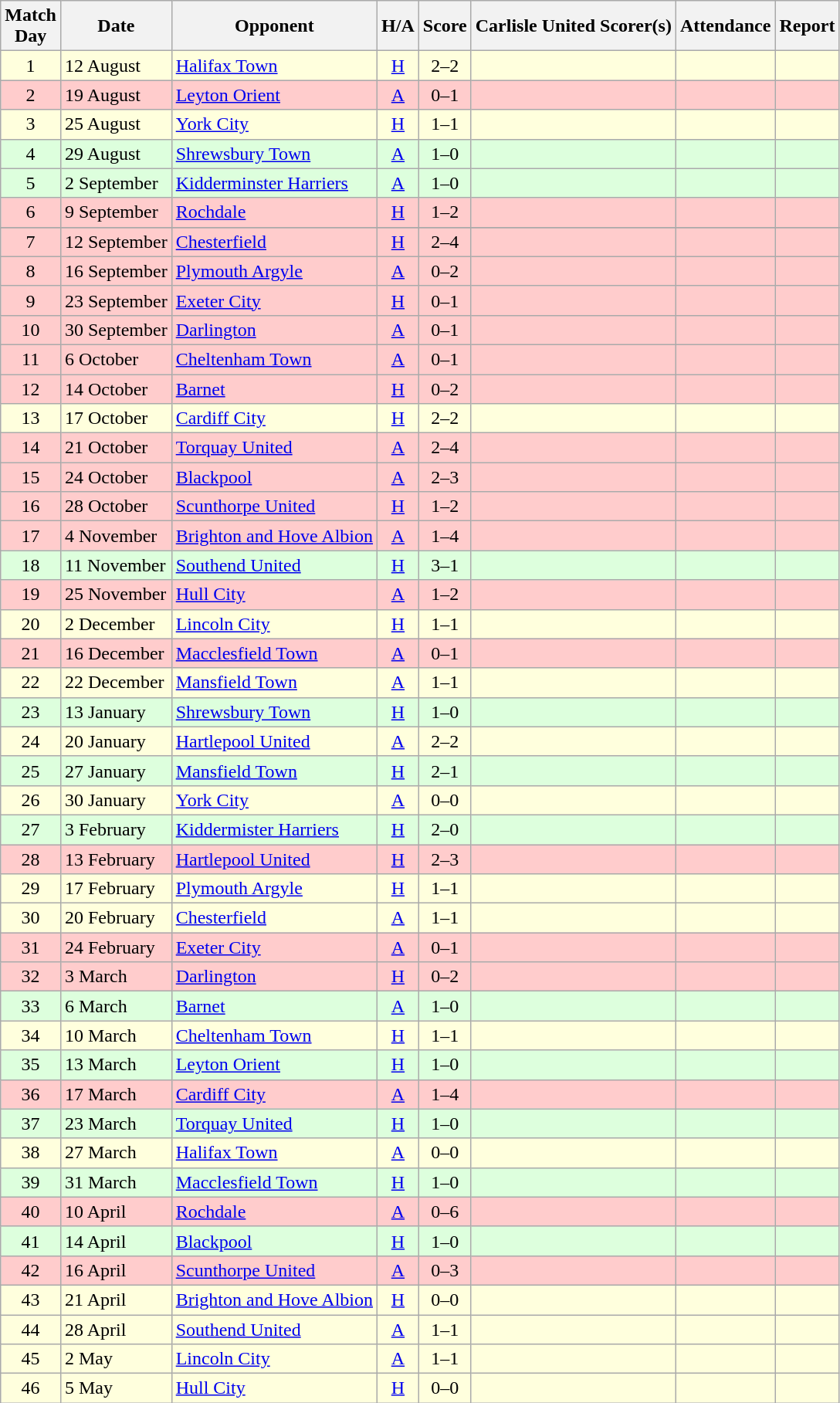<table class="wikitable" style="text-align:center">
<tr>
<th>Match<br> Day</th>
<th>Date</th>
<th>Opponent</th>
<th>H/A</th>
<th>Score</th>
<th>Carlisle United Scorer(s)</th>
<th>Attendance</th>
<th>Report</th>
</tr>
<tr bgcolor=#ffffdd>
<td>1</td>
<td align=left>12 August</td>
<td align=left><a href='#'>Halifax Town</a></td>
<td><a href='#'>H</a></td>
<td>2–2</td>
<td align=left></td>
<td></td>
<td></td>
</tr>
<tr bgcolor=#FFCCCC>
<td>2</td>
<td align=left>19 August</td>
<td align=left><a href='#'>Leyton Orient</a></td>
<td><a href='#'>A</a></td>
<td>0–1</td>
<td align=left></td>
<td></td>
<td></td>
</tr>
<tr bgcolor=#ffffdd>
<td>3</td>
<td align=left>25 August</td>
<td align=left><a href='#'>York City</a></td>
<td><a href='#'>H</a></td>
<td>1–1</td>
<td align=left></td>
<td></td>
<td></td>
</tr>
<tr bgcolor=#ddffdd>
<td>4</td>
<td align=left>29 August</td>
<td align=left><a href='#'>Shrewsbury Town</a></td>
<td><a href='#'>A</a></td>
<td>1–0</td>
<td align=left></td>
<td></td>
<td></td>
</tr>
<tr bgcolor=#ddffdd>
<td>5</td>
<td align=left>2 September</td>
<td align=left><a href='#'>Kidderminster Harriers</a></td>
<td><a href='#'>A</a></td>
<td>1–0</td>
<td align=left></td>
<td></td>
<td></td>
</tr>
<tr bgcolor=#FFCCCC>
<td>6</td>
<td align=left>9 September</td>
<td align=left><a href='#'>Rochdale</a></td>
<td><a href='#'>H</a></td>
<td>1–2</td>
<td align=left></td>
<td></td>
<td></td>
</tr>
<tr>
</tr>
<tr bgcolor=#FFCCCC>
<td>7</td>
<td align=left>12 September</td>
<td align=left><a href='#'>Chesterfield</a></td>
<td><a href='#'>H</a></td>
<td>2–4</td>
<td align=left></td>
<td></td>
<td></td>
</tr>
<tr bgcolor=#FFCCCC>
<td>8</td>
<td align=left>16 September</td>
<td align=left><a href='#'>Plymouth Argyle</a></td>
<td><a href='#'>A</a></td>
<td>0–2</td>
<td align=left></td>
<td></td>
<td></td>
</tr>
<tr bgcolor=#FFCCCC>
<td>9</td>
<td align=left>23 September</td>
<td align=left><a href='#'>Exeter City</a></td>
<td><a href='#'>H</a></td>
<td>0–1</td>
<td align=left></td>
<td></td>
<td></td>
</tr>
<tr bgcolor=#FFCCCC>
<td>10</td>
<td align=left>30 September</td>
<td align=left><a href='#'>Darlington</a></td>
<td><a href='#'>A</a></td>
<td>0–1</td>
<td align=left></td>
<td></td>
<td></td>
</tr>
<tr bgcolor=#FFCCCC>
<td>11</td>
<td align=left>6 October</td>
<td align=left><a href='#'>Cheltenham Town</a></td>
<td><a href='#'>A</a></td>
<td>0–1</td>
<td align=left></td>
<td></td>
<td></td>
</tr>
<tr bgcolor=#FFCCCC>
<td>12</td>
<td align=left>14 October</td>
<td align=left><a href='#'>Barnet</a></td>
<td><a href='#'>H</a></td>
<td>0–2</td>
<td align=left></td>
<td></td>
<td></td>
</tr>
<tr bgcolor=#ffffdd>
<td>13</td>
<td align=left>17 October</td>
<td align=left><a href='#'>Cardiff City</a></td>
<td><a href='#'>H</a></td>
<td>2–2</td>
<td align=left></td>
<td></td>
<td></td>
</tr>
<tr bgcolor=#FFCCCC>
<td>14</td>
<td align=left>21 October</td>
<td align=left><a href='#'>Torquay United</a></td>
<td><a href='#'>A</a></td>
<td>2–4</td>
<td align=left></td>
<td></td>
<td></td>
</tr>
<tr bgcolor=#FFCCCC>
<td>15</td>
<td align=left>24 October</td>
<td align=left><a href='#'>Blackpool</a></td>
<td><a href='#'>A</a></td>
<td>2–3</td>
<td align=left></td>
<td></td>
<td></td>
</tr>
<tr bgcolor=#FFCCCC>
<td>16</td>
<td align=left>28 October</td>
<td align=left><a href='#'>Scunthorpe United</a></td>
<td><a href='#'>H</a></td>
<td>1–2</td>
<td align=left></td>
<td></td>
<td></td>
</tr>
<tr bgcolor=#FFCCCC>
<td>17</td>
<td align=left>4 November</td>
<td align=left><a href='#'>Brighton and Hove Albion</a></td>
<td><a href='#'>A</a></td>
<td>1–4</td>
<td align=left></td>
<td></td>
<td></td>
</tr>
<tr bgcolor=#ddffdd>
<td>18</td>
<td align=left>11 November</td>
<td align=left><a href='#'>Southend United</a></td>
<td><a href='#'>H</a></td>
<td>3–1</td>
<td align=left></td>
<td></td>
<td></td>
</tr>
<tr bgcolor=#FFCCCC>
<td>19</td>
<td align=left>25 November</td>
<td align=left><a href='#'>Hull City</a></td>
<td><a href='#'>A</a></td>
<td>1–2</td>
<td align=left></td>
<td></td>
<td></td>
</tr>
<tr bgcolor=#ffffdd>
<td>20</td>
<td align=left>2 December</td>
<td align=left><a href='#'>Lincoln City</a></td>
<td><a href='#'>H</a></td>
<td>1–1</td>
<td align=left></td>
<td></td>
<td></td>
</tr>
<tr bgcolor=#FFCCCC>
<td>21</td>
<td align=left>16 December</td>
<td align=left><a href='#'>Macclesfield Town</a></td>
<td><a href='#'>A</a></td>
<td>0–1</td>
<td align=left></td>
<td></td>
<td></td>
</tr>
<tr bgcolor=#ffffdd>
<td>22</td>
<td align=left>22 December</td>
<td align=left><a href='#'>Mansfield Town</a></td>
<td><a href='#'>A</a></td>
<td>1–1</td>
<td align=left></td>
<td></td>
<td></td>
</tr>
<tr bgcolor=#ddffdd>
<td>23</td>
<td align=left>13 January</td>
<td align=left><a href='#'>Shrewsbury Town</a></td>
<td><a href='#'>H</a></td>
<td>1–0</td>
<td align=left></td>
<td></td>
<td></td>
</tr>
<tr bgcolor=#ffffdd>
<td>24</td>
<td align=left>20 January</td>
<td align=left><a href='#'>Hartlepool United</a></td>
<td><a href='#'>A</a></td>
<td>2–2</td>
<td align=left></td>
<td></td>
<td></td>
</tr>
<tr bgcolor=#ddffdd>
<td>25</td>
<td align=left>27 January</td>
<td align=left><a href='#'>Mansfield Town</a></td>
<td><a href='#'>H</a></td>
<td>2–1</td>
<td align=left></td>
<td></td>
<td></td>
</tr>
<tr bgcolor=#ffffdd>
<td>26</td>
<td align=left>30 January</td>
<td align=left><a href='#'>York City</a></td>
<td><a href='#'>A</a></td>
<td>0–0</td>
<td align=left></td>
<td></td>
<td></td>
</tr>
<tr bgcolor=#ddffdd>
<td>27</td>
<td align=left>3 February</td>
<td align=left><a href='#'>Kiddermister Harriers</a></td>
<td><a href='#'>H</a></td>
<td>2–0</td>
<td align=left></td>
<td></td>
<td></td>
</tr>
<tr bgcolor=#FFCCCC>
<td>28</td>
<td align=left>13 February</td>
<td align=left><a href='#'>Hartlepool United</a></td>
<td><a href='#'>H</a></td>
<td>2–3</td>
<td align=left></td>
<td></td>
<td></td>
</tr>
<tr bgcolor=#ffffdd>
<td>29</td>
<td align=left>17 February</td>
<td align=left><a href='#'>Plymouth Argyle</a></td>
<td><a href='#'>H</a></td>
<td>1–1</td>
<td align=left></td>
<td></td>
<td></td>
</tr>
<tr bgcolor=#ffffdd>
<td>30</td>
<td align=left>20 February</td>
<td align=left><a href='#'>Chesterfield</a></td>
<td><a href='#'>A</a></td>
<td>1–1</td>
<td align=left></td>
<td></td>
<td></td>
</tr>
<tr bgcolor=#FFCCCC>
<td>31</td>
<td align=left>24 February</td>
<td align=left><a href='#'>Exeter City</a></td>
<td><a href='#'>A</a></td>
<td>0–1</td>
<td align=left></td>
<td></td>
<td></td>
</tr>
<tr bgcolor=#FFCCCC>
<td>32</td>
<td align=left>3 March</td>
<td align=left><a href='#'>Darlington</a></td>
<td><a href='#'>H</a></td>
<td>0–2</td>
<td align=left></td>
<td></td>
<td></td>
</tr>
<tr bgcolor=#ddffdd>
<td>33</td>
<td align=left>6 March</td>
<td align=left><a href='#'>Barnet</a></td>
<td><a href='#'>A</a></td>
<td>1–0</td>
<td align=left></td>
<td></td>
<td></td>
</tr>
<tr bgcolor=#ffffdd>
<td>34</td>
<td align=left>10 March</td>
<td align=left><a href='#'>Cheltenham Town</a></td>
<td><a href='#'>H</a></td>
<td>1–1</td>
<td align=left></td>
<td></td>
<td></td>
</tr>
<tr bgcolor=#ddffdd>
<td>35</td>
<td align=left>13 March</td>
<td align=left><a href='#'>Leyton Orient</a></td>
<td><a href='#'>H</a></td>
<td>1–0</td>
<td align=left></td>
<td></td>
<td></td>
</tr>
<tr bgcolor=#FFCCCC>
<td>36</td>
<td align=left>17 March</td>
<td align=left><a href='#'>Cardiff City</a></td>
<td><a href='#'>A</a></td>
<td>1–4</td>
<td align=left></td>
<td></td>
<td></td>
</tr>
<tr bgcolor=#ddffdd>
<td>37</td>
<td align=left>23 March</td>
<td align=left><a href='#'>Torquay United</a></td>
<td><a href='#'>H</a></td>
<td>1–0</td>
<td align=left></td>
<td></td>
<td></td>
</tr>
<tr bgcolor=#ffffdd>
<td>38</td>
<td align=left>27 March</td>
<td align=left><a href='#'>Halifax Town</a></td>
<td><a href='#'>A</a></td>
<td>0–0</td>
<td align=left></td>
<td></td>
<td></td>
</tr>
<tr bgcolor=#ddffdd>
<td>39</td>
<td align=left>31 March</td>
<td align=left><a href='#'>Macclesfield Town</a></td>
<td><a href='#'>H</a></td>
<td>1–0</td>
<td align=left></td>
<td></td>
<td></td>
</tr>
<tr bgcolor=#FFCCCC>
<td>40</td>
<td align=left>10 April</td>
<td align=left><a href='#'>Rochdale</a></td>
<td><a href='#'>A</a></td>
<td>0–6</td>
<td align=left></td>
<td></td>
<td></td>
</tr>
<tr bgcolor=#ddffdd>
<td>41</td>
<td align=left>14 April</td>
<td align=left><a href='#'>Blackpool</a></td>
<td><a href='#'>H</a></td>
<td>1–0</td>
<td align=left></td>
<td></td>
<td></td>
</tr>
<tr bgcolor=#FFCCCC>
<td>42</td>
<td align=left>16 April</td>
<td align=left><a href='#'>Scunthorpe United</a></td>
<td><a href='#'>A</a></td>
<td>0–3</td>
<td align=left></td>
<td></td>
<td></td>
</tr>
<tr bgcolor=#ffffdd>
<td>43</td>
<td align=left>21 April</td>
<td align=left><a href='#'>Brighton and Hove Albion</a></td>
<td><a href='#'>H</a></td>
<td>0–0</td>
<td align=left></td>
<td></td>
<td></td>
</tr>
<tr bgcolor=#ffffdd>
<td>44</td>
<td align=left>28 April</td>
<td align=left><a href='#'>Southend United</a></td>
<td><a href='#'>A</a></td>
<td>1–1</td>
<td align=left></td>
<td></td>
<td></td>
</tr>
<tr bgcolor=#ffffdd>
<td>45</td>
<td align=left>2 May</td>
<td align=left><a href='#'>Lincoln City</a></td>
<td><a href='#'>A</a></td>
<td>1–1</td>
<td align=left></td>
<td></td>
<td></td>
</tr>
<tr bgcolor=#ffffdd>
<td>46</td>
<td align=left>5 May</td>
<td align=left><a href='#'>Hull City</a></td>
<td><a href='#'>H</a></td>
<td>0–0</td>
<td align=left></td>
<td></td>
<td></td>
</tr>
</table>
